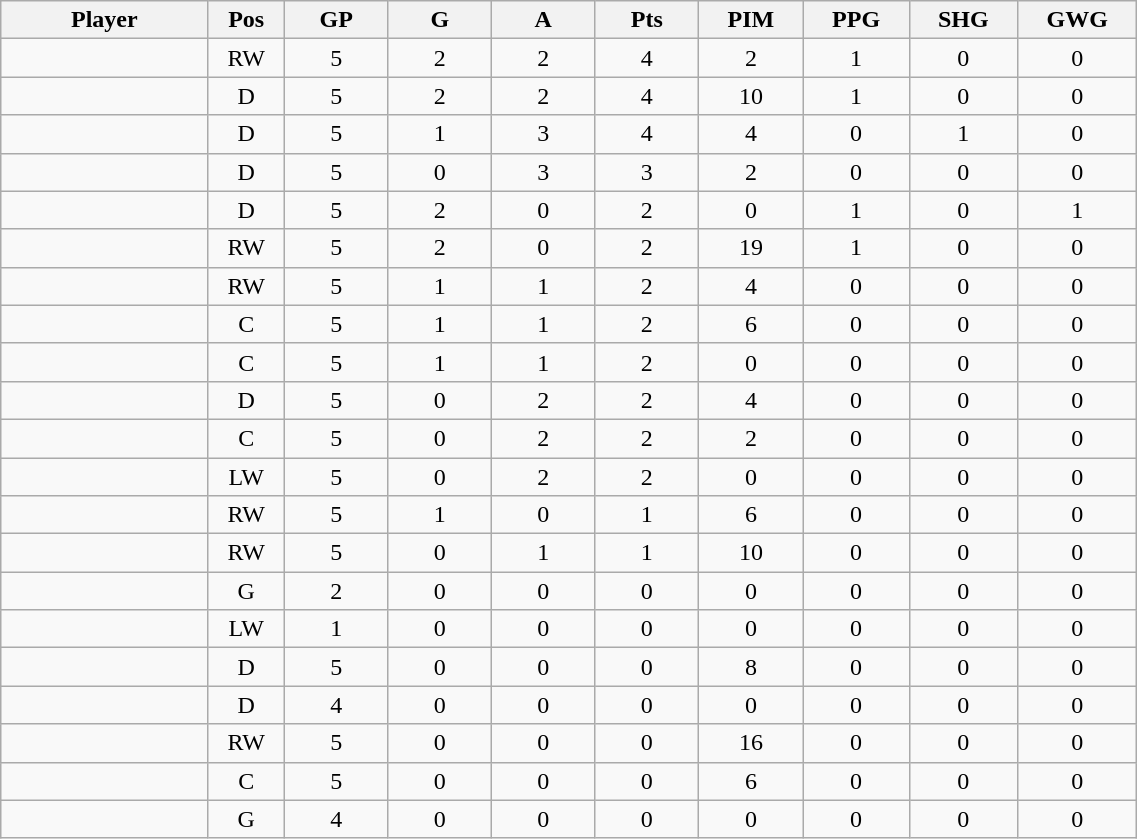<table class="wikitable sortable" width="60%">
<tr ALIGN="center">
<th bgcolor="#DDDDFF" width="10%">Player</th>
<th bgcolor="#DDDDFF" width="3%" title="Position">Pos</th>
<th bgcolor="#DDDDFF" width="5%" title="Games played">GP</th>
<th bgcolor="#DDDDFF" width="5%" title="Goals">G</th>
<th bgcolor="#DDDDFF" width="5%" title="Assists">A</th>
<th bgcolor="#DDDDFF" width="5%" title="Points">Pts</th>
<th bgcolor="#DDDDFF" width="5%" title="Penalties in Minutes">PIM</th>
<th bgcolor="#DDDDFF" width="5%" title="Power Play Goals">PPG</th>
<th bgcolor="#DDDDFF" width="5%" title="Short-handed Goals">SHG</th>
<th bgcolor="#DDDDFF" width="5%" title="Game-winning Goals">GWG</th>
</tr>
<tr align="center">
<td align="right"></td>
<td>RW</td>
<td>5</td>
<td>2</td>
<td>2</td>
<td>4</td>
<td>2</td>
<td>1</td>
<td>0</td>
<td>0</td>
</tr>
<tr align="center">
<td align="right"></td>
<td>D</td>
<td>5</td>
<td>2</td>
<td>2</td>
<td>4</td>
<td>10</td>
<td>1</td>
<td>0</td>
<td>0</td>
</tr>
<tr align="center">
<td align="right"></td>
<td>D</td>
<td>5</td>
<td>1</td>
<td>3</td>
<td>4</td>
<td>4</td>
<td>0</td>
<td>1</td>
<td>0</td>
</tr>
<tr align="center">
<td align="right"></td>
<td>D</td>
<td>5</td>
<td>0</td>
<td>3</td>
<td>3</td>
<td>2</td>
<td>0</td>
<td>0</td>
<td>0</td>
</tr>
<tr align="center">
<td align="right"></td>
<td>D</td>
<td>5</td>
<td>2</td>
<td>0</td>
<td>2</td>
<td>0</td>
<td>1</td>
<td>0</td>
<td>1</td>
</tr>
<tr align="center">
<td align="right"></td>
<td>RW</td>
<td>5</td>
<td>2</td>
<td>0</td>
<td>2</td>
<td>19</td>
<td>1</td>
<td>0</td>
<td>0</td>
</tr>
<tr align="center">
<td align="right"></td>
<td>RW</td>
<td>5</td>
<td>1</td>
<td>1</td>
<td>2</td>
<td>4</td>
<td>0</td>
<td>0</td>
<td>0</td>
</tr>
<tr align="center">
<td align="right"></td>
<td>C</td>
<td>5</td>
<td>1</td>
<td>1</td>
<td>2</td>
<td>6</td>
<td>0</td>
<td>0</td>
<td>0</td>
</tr>
<tr align="center">
<td align="right"></td>
<td>C</td>
<td>5</td>
<td>1</td>
<td>1</td>
<td>2</td>
<td>0</td>
<td>0</td>
<td>0</td>
<td>0</td>
</tr>
<tr align="center">
<td align="right"></td>
<td>D</td>
<td>5</td>
<td>0</td>
<td>2</td>
<td>2</td>
<td>4</td>
<td>0</td>
<td>0</td>
<td>0</td>
</tr>
<tr align="center">
<td align="right"></td>
<td>C</td>
<td>5</td>
<td>0</td>
<td>2</td>
<td>2</td>
<td>2</td>
<td>0</td>
<td>0</td>
<td>0</td>
</tr>
<tr align="center">
<td align="right"></td>
<td>LW</td>
<td>5</td>
<td>0</td>
<td>2</td>
<td>2</td>
<td>0</td>
<td>0</td>
<td>0</td>
<td>0</td>
</tr>
<tr align="center">
<td align="right"></td>
<td>RW</td>
<td>5</td>
<td>1</td>
<td>0</td>
<td>1</td>
<td>6</td>
<td>0</td>
<td>0</td>
<td>0</td>
</tr>
<tr align="center">
<td align="right"></td>
<td>RW</td>
<td>5</td>
<td>0</td>
<td>1</td>
<td>1</td>
<td>10</td>
<td>0</td>
<td>0</td>
<td>0</td>
</tr>
<tr align="center">
<td align="right"></td>
<td>G</td>
<td>2</td>
<td>0</td>
<td>0</td>
<td>0</td>
<td>0</td>
<td>0</td>
<td>0</td>
<td>0</td>
</tr>
<tr align="center">
<td align="right"></td>
<td>LW</td>
<td>1</td>
<td>0</td>
<td>0</td>
<td>0</td>
<td>0</td>
<td>0</td>
<td>0</td>
<td>0</td>
</tr>
<tr align="center">
<td align="right"></td>
<td>D</td>
<td>5</td>
<td>0</td>
<td>0</td>
<td>0</td>
<td>8</td>
<td>0</td>
<td>0</td>
<td>0</td>
</tr>
<tr align="center">
<td align="right"></td>
<td>D</td>
<td>4</td>
<td>0</td>
<td>0</td>
<td>0</td>
<td>0</td>
<td>0</td>
<td>0</td>
<td>0</td>
</tr>
<tr align="center">
<td align="right"></td>
<td>RW</td>
<td>5</td>
<td>0</td>
<td>0</td>
<td>0</td>
<td>16</td>
<td>0</td>
<td>0</td>
<td>0</td>
</tr>
<tr align="center">
<td align="right"></td>
<td>C</td>
<td>5</td>
<td>0</td>
<td>0</td>
<td>0</td>
<td>6</td>
<td>0</td>
<td>0</td>
<td>0</td>
</tr>
<tr align="center">
<td align="right"></td>
<td>G</td>
<td>4</td>
<td>0</td>
<td>0</td>
<td>0</td>
<td>0</td>
<td>0</td>
<td>0</td>
<td>0</td>
</tr>
</table>
